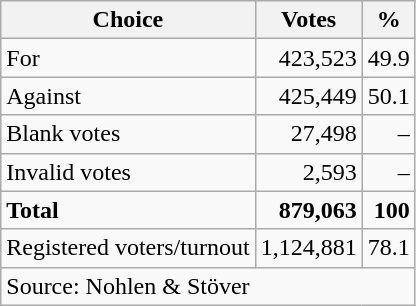<table class=wikitable style=text-align:right>
<tr>
<th>Choice</th>
<th>Votes</th>
<th>%</th>
</tr>
<tr>
<td align=left>For</td>
<td>423,523</td>
<td>49.9</td>
</tr>
<tr>
<td align=left>Against</td>
<td>425,449</td>
<td>50.1</td>
</tr>
<tr>
<td align=left>Blank votes</td>
<td>27,498</td>
<td>–</td>
</tr>
<tr>
<td align=left>Invalid votes</td>
<td>2,593</td>
<td>–</td>
</tr>
<tr>
<td align=left><strong>Total</strong></td>
<td><strong>879,063</strong></td>
<td><strong>100</strong></td>
</tr>
<tr>
<td align=left>Registered voters/turnout</td>
<td>1,124,881</td>
<td>78.1</td>
</tr>
<tr>
<td align=left colspan=3>Source: Nohlen & Stöver</td>
</tr>
</table>
